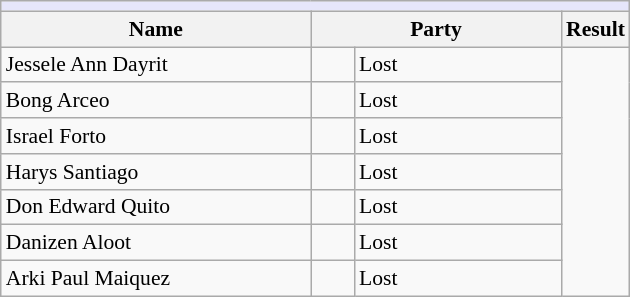<table class="wikitable" style="font-size:90%">
<tr>
<td colspan="4" bgcolor="E6e6fa"></td>
</tr>
<tr>
<th width="200px">Name</th>
<th colspan="2" width="160px">Party</th>
<th>Result</th>
</tr>
<tr>
<td>Jessele Ann Dayrit</td>
<td></td>
<td>Lost</td>
</tr>
<tr>
<td>Bong Arceo</td>
<td></td>
<td>Lost</td>
</tr>
<tr>
<td>Israel Forto</td>
<td></td>
<td>Lost</td>
</tr>
<tr>
<td>Harys Santiago</td>
<td></td>
<td>Lost</td>
</tr>
<tr>
<td>Don Edward Quito</td>
<td></td>
<td>Lost</td>
</tr>
<tr>
<td>Danizen Aloot</td>
<td></td>
<td>Lost</td>
</tr>
<tr>
<td>Arki Paul Maiquez</td>
<td></td>
<td>Lost</td>
</tr>
</table>
